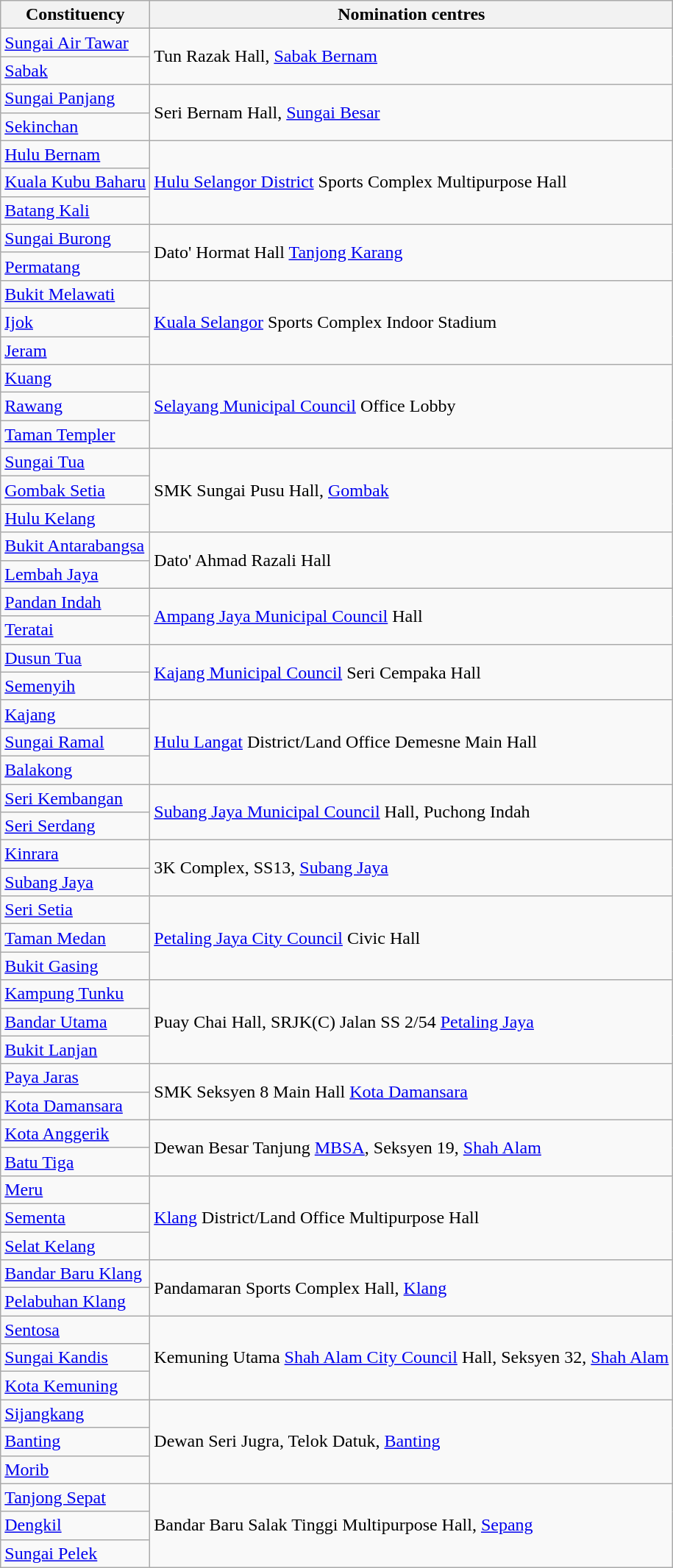<table class="wikitable mw-collapsible">
<tr>
<th>Constituency</th>
<th>Nomination centres</th>
</tr>
<tr>
<td><a href='#'>Sungai Air Tawar</a></td>
<td rowspan="2">Tun Razak Hall, <a href='#'>Sabak Bernam</a></td>
</tr>
<tr>
<td><a href='#'>Sabak</a></td>
</tr>
<tr>
<td><a href='#'>Sungai Panjang</a></td>
<td rowspan="2">Seri Bernam Hall, <a href='#'>Sungai Besar</a></td>
</tr>
<tr>
<td><a href='#'>Sekinchan</a></td>
</tr>
<tr>
<td><a href='#'>Hulu Bernam</a></td>
<td rowspan="3"><a href='#'>Hulu Selangor District</a> Sports Complex Multipurpose Hall</td>
</tr>
<tr>
<td><a href='#'>Kuala Kubu Baharu</a></td>
</tr>
<tr>
<td><a href='#'>Batang Kali</a></td>
</tr>
<tr>
<td><a href='#'>Sungai Burong</a></td>
<td rowspan="2">Dato' Hormat Hall <a href='#'>Tanjong Karang</a></td>
</tr>
<tr>
<td><a href='#'>Permatang</a></td>
</tr>
<tr>
<td><a href='#'>Bukit Melawati</a></td>
<td rowspan="3"><a href='#'>Kuala Selangor</a> Sports Complex Indoor Stadium</td>
</tr>
<tr>
<td><a href='#'>Ijok</a></td>
</tr>
<tr>
<td><a href='#'>Jeram</a></td>
</tr>
<tr>
<td><a href='#'>Kuang</a></td>
<td rowspan="3"><a href='#'>Selayang Municipal Council</a> Office Lobby</td>
</tr>
<tr>
<td><a href='#'>Rawang</a></td>
</tr>
<tr>
<td><a href='#'>Taman Templer</a></td>
</tr>
<tr>
<td><a href='#'>Sungai Tua</a></td>
<td rowspan="3">SMK Sungai Pusu Hall, <a href='#'>Gombak</a></td>
</tr>
<tr>
<td><a href='#'>Gombak Setia</a></td>
</tr>
<tr>
<td><a href='#'>Hulu Kelang</a></td>
</tr>
<tr>
<td><a href='#'>Bukit Antarabangsa</a></td>
<td rowspan="2">Dato' Ahmad Razali Hall</td>
</tr>
<tr>
<td><a href='#'>Lembah Jaya</a></td>
</tr>
<tr>
<td><a href='#'>Pandan Indah</a></td>
<td rowspan="2"><a href='#'>Ampang Jaya Municipal Council</a> Hall</td>
</tr>
<tr>
<td><a href='#'>Teratai</a></td>
</tr>
<tr>
<td><a href='#'>Dusun Tua</a></td>
<td rowspan="2"><a href='#'>Kajang Municipal Council</a> Seri Cempaka Hall</td>
</tr>
<tr>
<td><a href='#'>Semenyih</a></td>
</tr>
<tr>
<td><a href='#'>Kajang</a></td>
<td rowspan="3"><a href='#'>Hulu Langat</a> District/Land Office Demesne Main Hall</td>
</tr>
<tr>
<td><a href='#'>Sungai Ramal</a></td>
</tr>
<tr>
<td><a href='#'>Balakong</a></td>
</tr>
<tr>
<td><a href='#'>Seri Kembangan</a></td>
<td rowspan="2"><a href='#'>Subang Jaya Municipal Council</a> Hall, Puchong Indah</td>
</tr>
<tr>
<td><a href='#'>Seri Serdang</a></td>
</tr>
<tr>
<td><a href='#'>Kinrara</a></td>
<td rowspan="2">3K Complex, SS13, <a href='#'>Subang Jaya</a></td>
</tr>
<tr>
<td><a href='#'>Subang Jaya</a></td>
</tr>
<tr>
<td><a href='#'>Seri Setia</a></td>
<td rowspan="3"><a href='#'>Petaling Jaya City Council</a> Civic Hall</td>
</tr>
<tr>
<td><a href='#'>Taman Medan</a></td>
</tr>
<tr>
<td><a href='#'>Bukit Gasing</a></td>
</tr>
<tr>
<td><a href='#'>Kampung Tunku</a></td>
<td rowspan="3">Puay Chai Hall, SRJK(C) Jalan SS 2/54 <a href='#'>Petaling Jaya</a></td>
</tr>
<tr>
<td><a href='#'>Bandar Utama</a></td>
</tr>
<tr>
<td><a href='#'>Bukit Lanjan</a></td>
</tr>
<tr>
<td><a href='#'>Paya Jaras</a></td>
<td rowspan="2">SMK Seksyen 8 Main Hall <a href='#'>Kota Damansara</a></td>
</tr>
<tr>
<td><a href='#'>Kota Damansara</a></td>
</tr>
<tr>
<td><a href='#'>Kota Anggerik</a></td>
<td rowspan="2">Dewan Besar Tanjung <a href='#'>MBSA</a>, Seksyen 19, <a href='#'>Shah Alam</a></td>
</tr>
<tr>
<td><a href='#'>Batu Tiga</a></td>
</tr>
<tr>
<td><a href='#'>Meru</a></td>
<td rowspan="3"><a href='#'>Klang</a> District/Land Office Multipurpose Hall</td>
</tr>
<tr>
<td><a href='#'>Sementa</a></td>
</tr>
<tr>
<td><a href='#'>Selat Kelang</a></td>
</tr>
<tr>
<td><a href='#'>Bandar Baru Klang</a></td>
<td rowspan="2">Pandamaran Sports Complex Hall, <a href='#'>Klang</a></td>
</tr>
<tr>
<td><a href='#'>Pelabuhan Klang</a></td>
</tr>
<tr>
<td><a href='#'>Sentosa</a></td>
<td rowspan="3">Kemuning Utama <a href='#'>Shah Alam City Council</a> Hall, Seksyen 32, <a href='#'>Shah Alam</a></td>
</tr>
<tr>
<td><a href='#'>Sungai Kandis</a></td>
</tr>
<tr>
<td><a href='#'>Kota Kemuning</a></td>
</tr>
<tr>
<td><a href='#'>Sijangkang</a></td>
<td rowspan="3">Dewan Seri Jugra, Telok Datuk, <a href='#'>Banting</a></td>
</tr>
<tr>
<td><a href='#'>Banting</a></td>
</tr>
<tr>
<td><a href='#'>Morib</a></td>
</tr>
<tr>
<td><a href='#'>Tanjong Sepat</a></td>
<td rowspan="3">Bandar Baru Salak Tinggi Multipurpose Hall, <a href='#'>Sepang</a></td>
</tr>
<tr>
<td><a href='#'>Dengkil</a></td>
</tr>
<tr>
<td><a href='#'>Sungai Pelek</a></td>
</tr>
</table>
